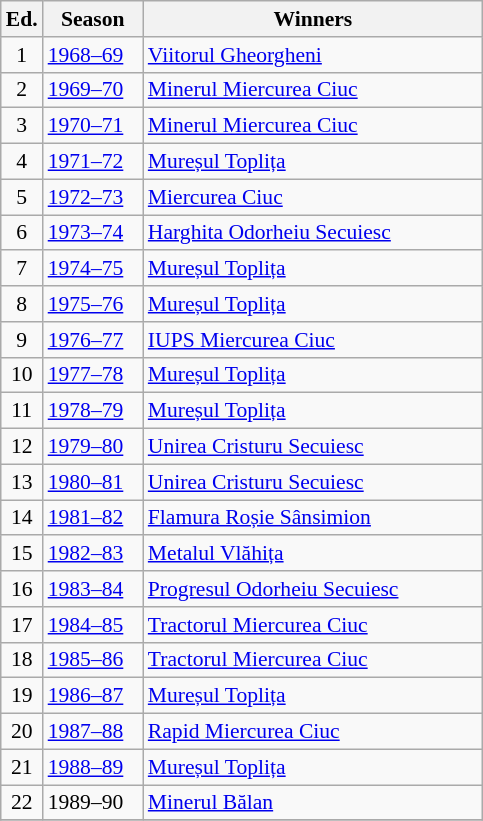<table class="wikitable" style="font-size:90%">
<tr>
<th><abbr>Ed.</abbr></th>
<th width="60">Season</th>
<th width="220">Winners</th>
</tr>
<tr>
<td align=center>1</td>
<td><a href='#'>1968–69</a></td>
<td><a href='#'>Viitorul Gheorgheni</a></td>
</tr>
<tr>
<td align=center>2</td>
<td><a href='#'>1969–70</a></td>
<td><a href='#'>Minerul Miercurea Ciuc</a></td>
</tr>
<tr>
<td align=center>3</td>
<td><a href='#'>1970–71</a></td>
<td><a href='#'>Minerul Miercurea Ciuc</a></td>
</tr>
<tr>
<td align=center>4</td>
<td><a href='#'>1971–72</a></td>
<td><a href='#'>Mureșul Toplița</a></td>
</tr>
<tr>
<td align=center>5</td>
<td><a href='#'>1972–73</a></td>
<td><a href='#'>Miercurea Ciuc</a></td>
</tr>
<tr>
<td align=center>6</td>
<td><a href='#'>1973–74</a></td>
<td><a href='#'>Harghita Odorheiu Secuiesc</a></td>
</tr>
<tr>
<td align=center>7</td>
<td><a href='#'>1974–75</a></td>
<td><a href='#'>Mureșul Toplița</a></td>
</tr>
<tr>
<td align=center>8</td>
<td><a href='#'>1975–76</a></td>
<td><a href='#'>Mureșul Toplița</a></td>
</tr>
<tr>
<td align=center>9</td>
<td><a href='#'>1976–77</a></td>
<td><a href='#'>IUPS Miercurea Ciuc</a></td>
</tr>
<tr>
<td align=center>10</td>
<td><a href='#'>1977–78</a></td>
<td><a href='#'>Mureșul Toplița</a></td>
</tr>
<tr>
<td align=center>11</td>
<td><a href='#'>1978–79</a></td>
<td><a href='#'>Mureșul Toplița</a></td>
</tr>
<tr>
<td align=center>12</td>
<td><a href='#'>1979–80</a></td>
<td><a href='#'>Unirea Cristuru Secuiesc</a></td>
</tr>
<tr>
<td align=center>13</td>
<td><a href='#'>1980–81</a></td>
<td><a href='#'>Unirea Cristuru Secuiesc</a></td>
</tr>
<tr>
<td align=center>14</td>
<td><a href='#'>1981–82</a></td>
<td><a href='#'>Flamura Roșie Sânsimion</a></td>
</tr>
<tr>
<td align=center>15</td>
<td><a href='#'>1982–83</a></td>
<td><a href='#'>Metalul Vlăhița</a></td>
</tr>
<tr>
<td align=center>16</td>
<td><a href='#'>1983–84</a></td>
<td><a href='#'>Progresul Odorheiu Secuiesc</a></td>
</tr>
<tr>
<td align=center>17</td>
<td><a href='#'>1984–85</a></td>
<td><a href='#'>Tractorul Miercurea Ciuc</a></td>
</tr>
<tr>
<td align=center>18</td>
<td><a href='#'>1985–86</a></td>
<td><a href='#'>Tractorul Miercurea Ciuc</a></td>
</tr>
<tr>
<td align=center>19</td>
<td><a href='#'>1986–87</a></td>
<td><a href='#'>Mureșul Toplița</a></td>
</tr>
<tr>
<td align=center>20</td>
<td><a href='#'>1987–88</a></td>
<td><a href='#'>Rapid Miercurea Ciuc</a></td>
</tr>
<tr>
<td align=center>21</td>
<td><a href='#'>1988–89</a></td>
<td><a href='#'>Mureșul Toplița</a></td>
</tr>
<tr>
<td align=center>22</td>
<td>1989–90</td>
<td><a href='#'>Minerul Bălan</a></td>
</tr>
<tr>
</tr>
</table>
